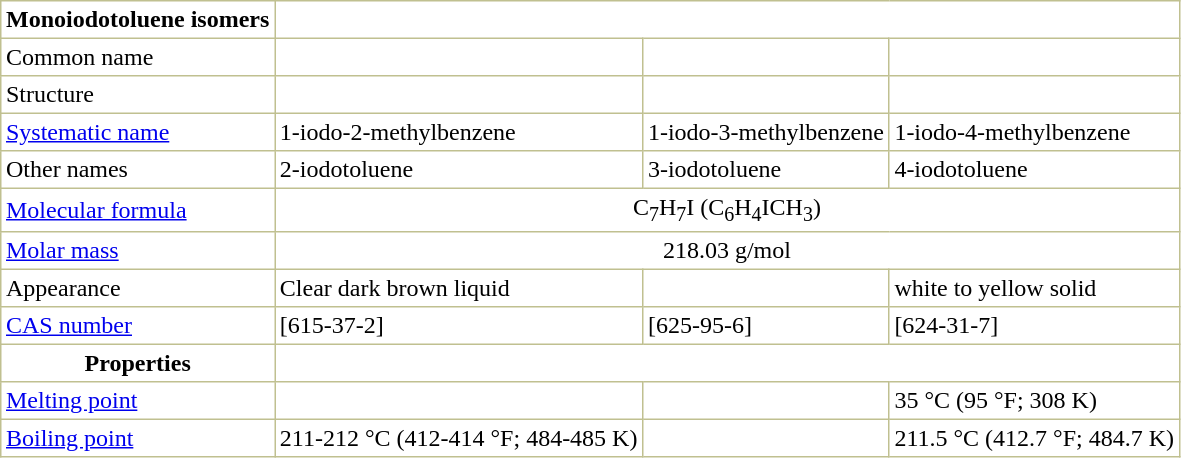<table align="center" border="1" cellspacing="0" cellpadding="3" style="margin: 0 0 0 0.5em; background: #FFFFFF; border-collapse: collapse; border-color: #C0C090;">
<tr>
<th>Monoiodotoluene isomers</th>
</tr>
<tr>
<td>Common name</td>
<td></td>
<td></td>
<td></td>
</tr>
<tr>
<td>Structure</td>
<td align="center"></td>
<td align="center"></td>
<td align="center"></td>
</tr>
<tr>
<td><a href='#'>Systematic name</a></td>
<td>1-iodo-2-methylbenzene</td>
<td>1-iodo-3-methylbenzene</td>
<td>1-iodo-4-methylbenzene</td>
</tr>
<tr>
<td>Other names</td>
<td>2-iodotoluene</td>
<td>3-iodotoluene</td>
<td>4-iodotoluene</td>
</tr>
<tr>
<td><a href='#'>Molecular formula</a></td>
<td align="center" colspan="3">C<sub>7</sub>H<sub>7</sub>I (C<sub>6</sub>H<sub>4</sub>ICH<sub>3</sub>)</td>
</tr>
<tr>
<td><a href='#'>Molar mass</a></td>
<td align="center" colspan="3">218.03 g/mol</td>
</tr>
<tr>
<td>Appearance</td>
<td>Clear dark brown liquid</td>
<td></td>
<td>white to yellow solid</td>
</tr>
<tr>
<td><a href='#'>CAS number</a></td>
<td>[615-37-2]</td>
<td>[625-95-6]</td>
<td>[624-31-7]</td>
</tr>
<tr>
<th>Properties</th>
</tr>
<tr>
<td><a href='#'>Melting point</a></td>
<td></td>
<td></td>
<td>35 °C (95 °F; 308 K)</td>
</tr>
<tr>
<td><a href='#'>Boiling point</a></td>
<td>211-212 °C (412-414 °F; 484-485 K)</td>
<td></td>
<td>211.5 °C (412.7 °F; 484.7 K)</td>
</tr>
</table>
